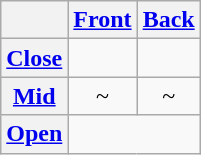<table class="wikitable">
<tr>
<th></th>
<th><a href='#'>Front</a></th>
<th><a href='#'>Back</a></th>
</tr>
<tr style="text-align:center;">
<th><a href='#'>Close</a></th>
<td></td>
<td></td>
</tr>
<tr style="text-align:center;">
<th><a href='#'>Mid</a></th>
<td>~</td>
<td>~</td>
</tr>
<tr style="text-align:center;">
<th><a href='#'>Open</a></th>
<td colspan="2"></td>
</tr>
</table>
